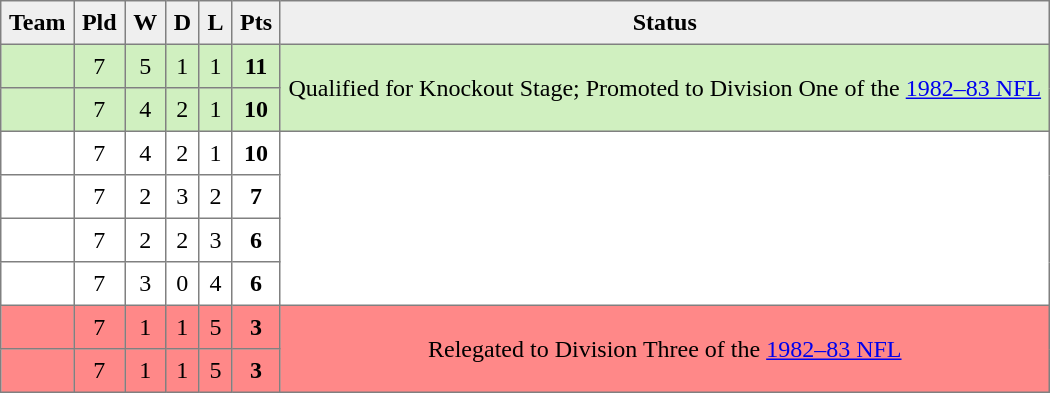<table style=border-collapse:collapse border=1 cellspacing=0 cellpadding=5>
<tr align=center bgcolor=#efefef>
<th>Team</th>
<th>Pld</th>
<th>W</th>
<th>D</th>
<th>L</th>
<th>Pts</th>
<th>Status</th>
</tr>
<tr align=center style="background:#D0F0C0;">
<td style="text-align:left;"> </td>
<td>7</td>
<td>5</td>
<td>1</td>
<td>1</td>
<td><strong>11</strong></td>
<td rowspan=2>Qualified for Knockout Stage; Promoted to Division One of the <a href='#'>1982–83 NFL</a></td>
</tr>
<tr align=center style="background:#D0F0C0;">
<td style="text-align:left;"> </td>
<td>7</td>
<td>4</td>
<td>2</td>
<td>1</td>
<td><strong>10</strong></td>
</tr>
<tr align=center style="background:#FFFFFF;">
<td style="text-align:left;"> </td>
<td>7</td>
<td>4</td>
<td>2</td>
<td>1</td>
<td><strong>10</strong></td>
<td rowspan=4></td>
</tr>
<tr align=center style="background:#FFFFFF;">
<td style="text-align:left;"> </td>
<td>7</td>
<td>2</td>
<td>3</td>
<td>2</td>
<td><strong>7</strong></td>
</tr>
<tr align=center style="background:#FFFFFF;">
<td style="text-align:left;"> </td>
<td>7</td>
<td>2</td>
<td>2</td>
<td>3</td>
<td><strong>6</strong></td>
</tr>
<tr align=center style="background:#FFFFFF;">
<td style="text-align:left;"> </td>
<td>7</td>
<td>3</td>
<td>0</td>
<td>4</td>
<td><strong>6</strong></td>
</tr>
<tr align=center style="background:#FF8888;">
<td style="text-align:left;"> </td>
<td>7</td>
<td>1</td>
<td>1</td>
<td>5</td>
<td><strong>3</strong></td>
<td rowspan=2>Relegated to Division Three of the <a href='#'>1982–83 NFL</a></td>
</tr>
<tr align=center style="background:#FF8888;">
<td style="text-align:left;"> </td>
<td>7</td>
<td>1</td>
<td>1</td>
<td>5</td>
<td><strong>3</strong></td>
</tr>
</table>
